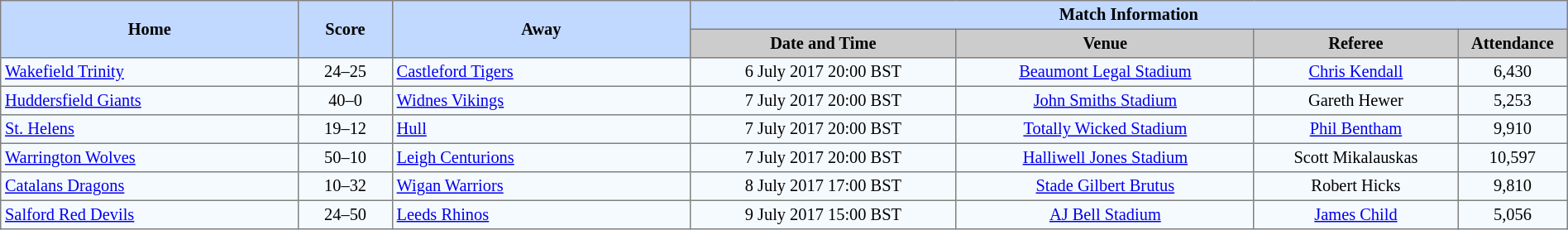<table border=1 style="border-collapse:collapse; font-size:85%; text-align:center;" cellpadding=3 cellspacing=0 width=100%>
<tr bgcolor=#C1D8FF>
<th rowspan=2 width=19%>Home</th>
<th rowspan=2 width=6%>Score</th>
<th rowspan=2 width=19%>Away</th>
<th colspan=6>Match Information</th>
</tr>
<tr bgcolor=#CCCCCC>
<th width=17%>Date and Time</th>
<th width=19%>Venue</th>
<th width=13%>Referee</th>
<th width=7%>Attendance</th>
</tr>
<tr bgcolor=#F5FAFF>
<td align=left> <a href='#'>Wakefield Trinity</a></td>
<td>24–25</td>
<td align=left> <a href='#'>Castleford Tigers</a></td>
<td>6 July 2017 20:00 BST</td>
<td><a href='#'>Beaumont Legal Stadium</a></td>
<td><a href='#'>Chris Kendall</a></td>
<td>6,430</td>
</tr>
<tr bgcolor=#F5FAFF>
<td align=left> <a href='#'>Huddersfield Giants</a></td>
<td>40–0</td>
<td align=left> <a href='#'>Widnes Vikings</a></td>
<td>7 July 2017 20:00 BST</td>
<td><a href='#'>John Smiths Stadium</a></td>
<td>Gareth Hewer</td>
<td>5,253</td>
</tr>
<tr bgcolor=#F5FAFF>
<td align=left> <a href='#'>St. Helens</a></td>
<td>19–12</td>
<td align=left> <a href='#'>Hull</a></td>
<td>7 July 2017 20:00 BST</td>
<td><a href='#'>Totally Wicked Stadium</a></td>
<td><a href='#'>Phil Bentham</a></td>
<td>9,910</td>
</tr>
<tr bgcolor=#F5FAFF>
<td align=left> <a href='#'>Warrington Wolves</a></td>
<td>50–10</td>
<td align=left> <a href='#'>Leigh Centurions</a></td>
<td>7 July 2017 20:00 BST</td>
<td><a href='#'>Halliwell Jones Stadium</a></td>
<td>Scott Mikalauskas</td>
<td>10,597</td>
</tr>
<tr bgcolor=#F5FAFF>
<td align=left> <a href='#'>Catalans Dragons</a></td>
<td>10–32</td>
<td align=left> <a href='#'>Wigan Warriors</a></td>
<td>8 July 2017 17:00 BST</td>
<td><a href='#'>Stade Gilbert Brutus</a></td>
<td>Robert Hicks</td>
<td>9,810</td>
</tr>
<tr bgcolor=#F5FAFF>
<td align=left> <a href='#'>Salford Red Devils</a></td>
<td>24–50</td>
<td align=left> <a href='#'>Leeds Rhinos</a></td>
<td>9 July 2017 15:00 BST</td>
<td><a href='#'>AJ Bell Stadium</a></td>
<td><a href='#'>James Child</a></td>
<td>5,056</td>
</tr>
</table>
